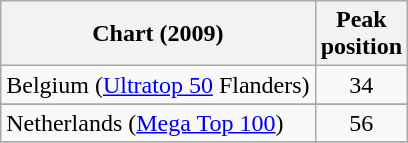<table class="wikitable sortable">
<tr>
<th>Chart (2009)</th>
<th>Peak<br>position</th>
</tr>
<tr>
<td>Belgium (<a href='#'>Ultratop 50</a> Flanders)</td>
<td align="center">34</td>
</tr>
<tr>
</tr>
<tr>
<td>Netherlands (<a href='#'>Mega Top 100</a>)</td>
<td align="center">56</td>
</tr>
<tr>
</tr>
</table>
